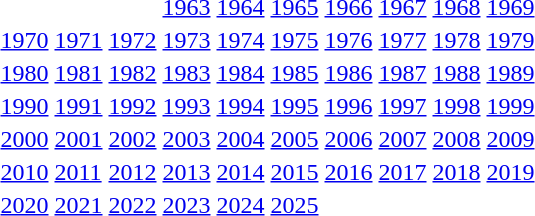<table>
<tr>
<td></td>
<td></td>
<td></td>
<td></td>
<td><a href='#'>1963</a></td>
<td><a href='#'>1964</a></td>
<td><a href='#'>1965</a></td>
<td><a href='#'>1966</a></td>
<td><a href='#'>1967</a></td>
<td><a href='#'>1968</a></td>
<td><a href='#'>1969</a></td>
</tr>
<tr>
<td></td>
<td><a href='#'>1970</a></td>
<td><a href='#'>1971</a></td>
<td><a href='#'>1972</a></td>
<td><a href='#'>1973</a></td>
<td><a href='#'>1974</a></td>
<td><a href='#'>1975</a></td>
<td><a href='#'>1976</a></td>
<td><a href='#'>1977</a></td>
<td><a href='#'>1978</a></td>
<td><a href='#'>1979</a></td>
</tr>
<tr>
<td></td>
<td><a href='#'>1980</a></td>
<td><a href='#'>1981</a></td>
<td><a href='#'>1982</a></td>
<td><a href='#'>1983</a></td>
<td><a href='#'>1984</a></td>
<td><a href='#'>1985</a></td>
<td><a href='#'>1986</a></td>
<td><a href='#'>1987</a></td>
<td><a href='#'>1988</a></td>
<td><a href='#'>1989</a></td>
</tr>
<tr>
<td></td>
<td><a href='#'>1990</a></td>
<td><a href='#'>1991</a></td>
<td><a href='#'>1992</a></td>
<td><a href='#'>1993</a></td>
<td><a href='#'>1994</a></td>
<td><a href='#'>1995</a></td>
<td><a href='#'>1996</a></td>
<td><a href='#'>1997</a></td>
<td><a href='#'>1998</a></td>
<td><a href='#'>1999</a></td>
</tr>
<tr>
<td></td>
<td><a href='#'>2000</a></td>
<td><a href='#'>2001</a></td>
<td><a href='#'>2002</a></td>
<td><a href='#'>2003</a></td>
<td><a href='#'>2004</a></td>
<td><a href='#'>2005</a></td>
<td><a href='#'>2006</a></td>
<td><a href='#'>2007</a></td>
<td><a href='#'>2008</a></td>
<td><a href='#'>2009</a></td>
</tr>
<tr>
<td></td>
<td><a href='#'>2010</a></td>
<td><a href='#'>2011</a></td>
<td><a href='#'>2012</a></td>
<td><a href='#'>2013</a></td>
<td><a href='#'>2014</a></td>
<td><a href='#'>2015</a></td>
<td><a href='#'>2016</a></td>
<td><a href='#'>2017</a></td>
<td><a href='#'>2018</a></td>
<td><a href='#'>2019</a></td>
</tr>
<tr>
<td></td>
<td><a href='#'>2020</a></td>
<td><a href='#'>2021</a></td>
<td><a href='#'>2022</a></td>
<td><a href='#'>2023</a></td>
<td><a href='#'>2024</a></td>
<td><a href='#'>2025</a></td>
</tr>
</table>
